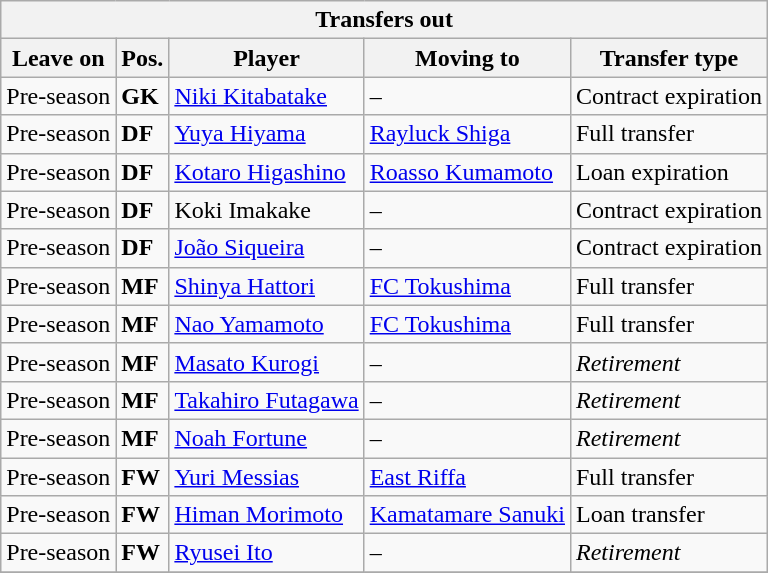<table class="wikitable sortable" style=“text-align:left;>
<tr>
<th colspan="5">Transfers out</th>
</tr>
<tr>
<th>Leave on</th>
<th>Pos.</th>
<th>Player</th>
<th>Moving to</th>
<th>Transfer type</th>
</tr>
<tr>
<td>Pre-season</td>
<td><strong>GK</strong></td>
<td> <a href='#'>Niki Kitabatake</a></td>
<td>–</td>
<td>Contract expiration</td>
</tr>
<tr>
<td>Pre-season</td>
<td><strong>DF</strong></td>
<td> <a href='#'>Yuya Hiyama</a></td>
<td> <a href='#'>Rayluck Shiga</a></td>
<td>Full transfer</td>
</tr>
<tr>
<td>Pre-season</td>
<td><strong>DF</strong></td>
<td> <a href='#'>Kotaro Higashino</a></td>
<td> <a href='#'>Roasso Kumamoto</a></td>
<td>Loan expiration</td>
</tr>
<tr>
<td>Pre-season</td>
<td><strong>DF</strong></td>
<td> Koki Imakake</td>
<td>–</td>
<td>Contract expiration</td>
</tr>
<tr>
<td>Pre-season</td>
<td><strong>DF</strong></td>
<td> <a href='#'>João Siqueira</a></td>
<td>–</td>
<td>Contract expiration</td>
</tr>
<tr>
<td>Pre-season</td>
<td><strong>MF</strong></td>
<td> <a href='#'>Shinya Hattori</a></td>
<td> <a href='#'>FC Tokushima</a></td>
<td>Full transfer</td>
</tr>
<tr>
<td>Pre-season</td>
<td><strong>MF</strong></td>
<td> <a href='#'>Nao Yamamoto</a></td>
<td> <a href='#'>FC Tokushima</a></td>
<td>Full transfer</td>
</tr>
<tr>
<td>Pre-season</td>
<td><strong>MF</strong></td>
<td> <a href='#'>Masato Kurogi</a></td>
<td>–</td>
<td><em>Retirement</em></td>
</tr>
<tr>
<td>Pre-season</td>
<td><strong>MF</strong></td>
<td> <a href='#'>Takahiro Futagawa</a></td>
<td>–</td>
<td><em>Retirement</em></td>
</tr>
<tr>
<td>Pre-season</td>
<td><strong>MF</strong></td>
<td> <a href='#'>Noah Fortune</a></td>
<td>–</td>
<td><em>Retirement</em></td>
</tr>
<tr>
<td>Pre-season</td>
<td><strong>FW</strong></td>
<td> <a href='#'>Yuri Messias</a></td>
<td> <a href='#'>East Riffa</a></td>
<td>Full transfer</td>
</tr>
<tr>
<td>Pre-season</td>
<td><strong>FW</strong></td>
<td> <a href='#'>Himan Morimoto</a></td>
<td> <a href='#'>Kamatamare Sanuki</a></td>
<td>Loan transfer</td>
</tr>
<tr>
<td>Pre-season</td>
<td><strong>FW</strong></td>
<td> <a href='#'>Ryusei Ito</a></td>
<td>–</td>
<td><em>Retirement</em></td>
</tr>
<tr>
</tr>
</table>
